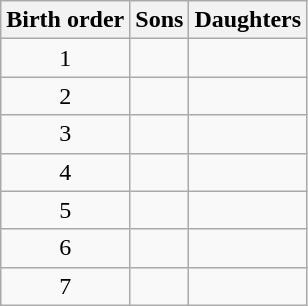<table class="wikitable" style="text-align: center;">
<tr>
<th>Birth order</th>
<th>Sons</th>
<th>Daughters</th>
</tr>
<tr>
<td>1</td>
<td></td>
<td></td>
</tr>
<tr>
<td>2</td>
<td></td>
<td></td>
</tr>
<tr>
<td>3</td>
<td></td>
<td></td>
</tr>
<tr>
<td>4</td>
<td></td>
<td></td>
</tr>
<tr>
<td>5</td>
<td></td>
<td></td>
</tr>
<tr>
<td>6</td>
<td></td>
<td></td>
</tr>
<tr>
<td>7</td>
<td></td>
<td></td>
</tr>
</table>
